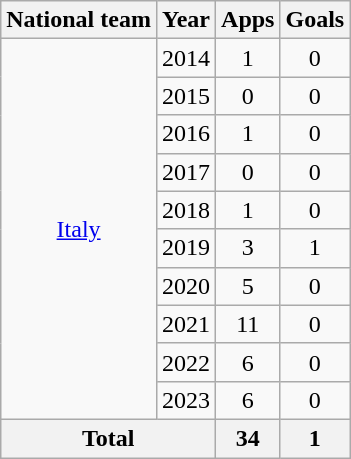<table class="wikitable" style="text-align:center">
<tr>
<th>National team</th>
<th>Year</th>
<th>Apps</th>
<th>Goals</th>
</tr>
<tr>
<td rowspan="10"><a href='#'>Italy</a></td>
<td>2014</td>
<td>1</td>
<td>0</td>
</tr>
<tr>
<td>2015</td>
<td>0</td>
<td>0</td>
</tr>
<tr>
<td>2016</td>
<td>1</td>
<td>0</td>
</tr>
<tr>
<td>2017</td>
<td>0</td>
<td>0</td>
</tr>
<tr>
<td>2018</td>
<td>1</td>
<td>0</td>
</tr>
<tr>
<td>2019</td>
<td>3</td>
<td>1</td>
</tr>
<tr>
<td>2020</td>
<td>5</td>
<td>0</td>
</tr>
<tr>
<td>2021</td>
<td>11</td>
<td>0</td>
</tr>
<tr>
<td>2022</td>
<td>6</td>
<td>0</td>
</tr>
<tr>
<td>2023</td>
<td>6</td>
<td>0</td>
</tr>
<tr>
<th colspan="2">Total</th>
<th>34</th>
<th>1</th>
</tr>
</table>
